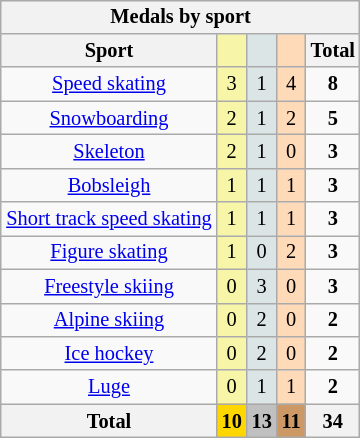<table class=wikitable style=font-size:85%;float:right;text-align:center>
<tr>
<th colspan=5>Medals by sport</th>
</tr>
<tr>
<th>Sport</th>
<td bgcolor=F7F6A8></td>
<td bgcolor=DCE5E5></td>
<td bgcolor=FFDAB9></td>
<th>Total</th>
</tr>
<tr>
<td><a href='#'>Speed skating</a></td>
<td bgcolor=F7F6A8>3</td>
<td bgcolor=DCE5E5>1</td>
<td bgcolor=FFDAB9>4</td>
<td><strong>8</strong></td>
</tr>
<tr>
<td><a href='#'>Snowboarding</a></td>
<td bgcolor=F7F6A8>2</td>
<td bgcolor=DCE5E5>1</td>
<td bgcolor=FFDAB9>2</td>
<td><strong>5</strong></td>
</tr>
<tr>
<td><a href='#'>Skeleton</a></td>
<td bgcolor=F7F6A8>2</td>
<td bgcolor=DCE5E5>1</td>
<td bgcolor=FFDAB9>0</td>
<td><strong>3</strong></td>
</tr>
<tr>
<td><a href='#'>Bobsleigh</a></td>
<td bgcolor=F7F6A8>1</td>
<td bgcolor=DCE5E5>1</td>
<td bgcolor=FFDAB9>1</td>
<td><strong>3</strong></td>
</tr>
<tr>
<td><a href='#'>Short track speed skating</a></td>
<td bgcolor=F7F6A8>1</td>
<td bgcolor=DCE5E5>1</td>
<td bgcolor=FFDAB9>1</td>
<td><strong>3</strong></td>
</tr>
<tr>
<td><a href='#'>Figure skating</a></td>
<td bgcolor=F7F6A8>1</td>
<td bgcolor=DCE5E5>0</td>
<td bgcolor=FFDAB9>2</td>
<td><strong>3</strong></td>
</tr>
<tr>
<td><a href='#'>Freestyle skiing</a></td>
<td bgcolor=F7F6A8>0</td>
<td bgcolor=DCE5E5>3</td>
<td bgcolor=FFDAB9>0</td>
<td><strong>3</strong></td>
</tr>
<tr>
<td><a href='#'>Alpine skiing</a></td>
<td bgcolor=F7F6A8>0</td>
<td bgcolor=DCE5E5>2</td>
<td bgcolor=FFDAB9>0</td>
<td><strong>2</strong></td>
</tr>
<tr>
<td><a href='#'>Ice hockey</a></td>
<td bgcolor=F7F6A8>0</td>
<td bgcolor=DCE5E5>2</td>
<td bgcolor=FFDAB9>0</td>
<td><strong>2</strong></td>
</tr>
<tr>
<td><a href='#'>Luge</a></td>
<td bgcolor=F7F6A8>0</td>
<td bgcolor=DCE5E5>1</td>
<td bgcolor=FFDAB9>1</td>
<td><strong>2</strong></td>
</tr>
<tr>
<th>Total</th>
<th style=background:gold>10</th>
<th style=background:silver>13</th>
<th style=background:#c96>11</th>
<th>34</th>
</tr>
</table>
